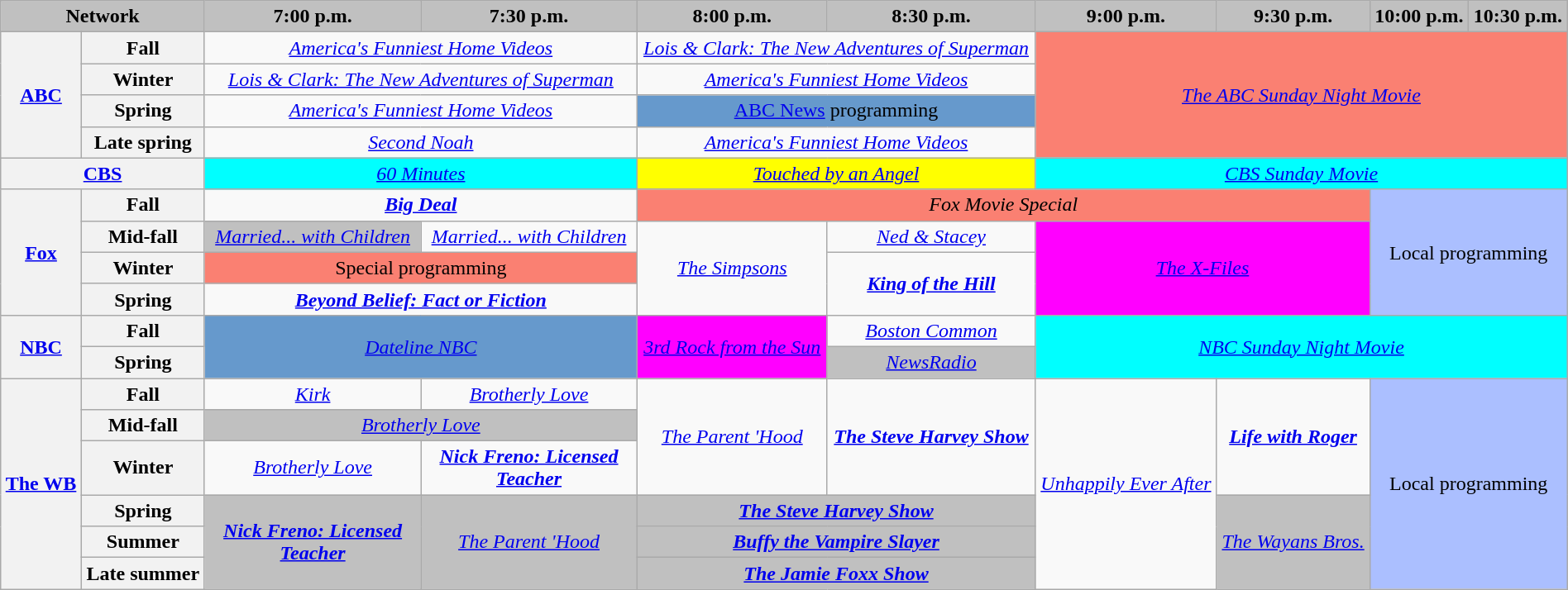<table class="wikitable" style="width:100%;margin-right:0;text-align:center">
<tr>
<th colspan="2" style="background-color:#C0C0C0">Network</th>
<th style="background-color:#C0C0C0;text-align:center;width:13.8%;">7:00 p.m.</th>
<th style="background-color:#C0C0C0;text-align:center;width:13.8%;">7:30 p.m.</th>
<th style="background-color:#C0C0C0;text-align:center">8:00 p.m.</th>
<th style="background-color:#C0C0C0;text-align:center">8:30 p.m.</th>
<th style="background-color:#C0C0C0;text-align:center">9:00 p.m.</th>
<th style="background-color:#C0C0C0;text-align:center">9:30 p.m.</th>
<th style="background-color:#C0C0C0;text-align:center">10:00 p.m.</th>
<th style="background-color:#C0C0C0;text-align:center">10:30 p.m.</th>
</tr>
<tr>
<th rowspan="4"><a href='#'>ABC</a></th>
<th>Fall</th>
<td colspan="2"><em><a href='#'>America's Funniest Home Videos</a></em></td>
<td colspan="2"><em><a href='#'>Lois & Clark: The New Adventures of Superman</a></em></td>
<td rowspan="4" colspan="4" style="background:#FA8072;"><em><a href='#'>The ABC Sunday Night Movie</a></em></td>
</tr>
<tr>
<th>Winter</th>
<td colspan="2"><em><a href='#'>Lois & Clark: The New Adventures of Superman</a></em></td>
<td colspan="2"><em><a href='#'>America's Funniest Home Videos</a></em></td>
</tr>
<tr>
<th>Spring</th>
<td colspan="2"><em><a href='#'>America's Funniest Home Videos</a></em></td>
<td colspan="2" style="background:#6699CC;"><a href='#'>ABC News</a> programming</td>
</tr>
<tr>
<th>Late spring</th>
<td colspan="2"><em><a href='#'>Second Noah</a></em></td>
<td colspan="2"><em><a href='#'>America's Funniest Home Videos</a></em></td>
</tr>
<tr>
<th colspan="2"><a href='#'>CBS</a></th>
<td colspan="2" style="background:#00FFFF;"><em><a href='#'>60 Minutes</a></em> </td>
<td colspan="2" style="background:#FFFF00;"><em><a href='#'>Touched by an Angel</a></em> </td>
<td colspan="4" style="background:#00FFFF;"><em><a href='#'>CBS Sunday Movie</a></em> </td>
</tr>
<tr>
<th rowspan="4"><a href='#'>Fox</a></th>
<th>Fall</th>
<td colspan="2"><strong><em><a href='#'>Big Deal</a></em></strong></td>
<td colspan="4" style="background:#FA8072;"><em>Fox Movie Special</em></td>
<td colspan="2" rowspan="4" style="background:#abbfff;">Local programming</td>
</tr>
<tr>
<th>Mid-fall</th>
<td style="background:#C0C0C0;"><em><a href='#'>Married... with Children</a></em> </td>
<td><em><a href='#'>Married... with Children</a></em></td>
<td rowspan="3"><em><a href='#'>The Simpsons</a></em></td>
<td><em><a href='#'>Ned & Stacey</a></em></td>
<td colspan="2" rowspan="3" style="background:#FF00FF;"><em><a href='#'>The X-Files</a></em> </td>
</tr>
<tr>
<th>Winter</th>
<td colspan="2" style="background:#FA8072;">Special programming</td>
<td rowspan="2"><strong><em><a href='#'>King of the Hill</a></em></strong></td>
</tr>
<tr>
<th>Spring</th>
<td colspan="2"><strong><em><a href='#'>Beyond Belief: Fact or Fiction</a></em></strong></td>
</tr>
<tr>
<th rowspan="2"><a href='#'>NBC</a></th>
<th>Fall</th>
<td colspan="2" rowspan="2" style="background:#6699CC;"><em><a href='#'>Dateline NBC</a></em></td>
<td rowspan="2" style="background:#FF00FF;"><em><a href='#'>3rd Rock from the Sun</a></em> </td>
<td><em><a href='#'>Boston Common</a></em></td>
<td colspan="4" rowspan="2" style="background:#00FFFF;"><em><a href='#'>NBC Sunday Night Movie</a></em> </td>
</tr>
<tr>
<th>Spring</th>
<td style="background:#C0C0C0;"><em><a href='#'>NewsRadio</a></em> </td>
</tr>
<tr>
<th rowspan="6"><a href='#'>The WB</a></th>
<th>Fall</th>
<td><em><a href='#'>Kirk</a></em></td>
<td><em><a href='#'>Brotherly Love</a></em></td>
<td rowspan="3"><em><a href='#'>The Parent 'Hood</a></em></td>
<td rowspan="3"><strong><em><a href='#'>The Steve Harvey Show</a></em></strong></td>
<td rowspan="6"><em><a href='#'>Unhappily Ever After</a></em></td>
<td rowspan="3"><strong><em><a href='#'>Life with Roger</a></em></strong></td>
<td colspan="2" rowspan="6" style="background:#abbfff;">Local programming</td>
</tr>
<tr>
<th>Mid-fall</th>
<td colspan="2" style="background:#C0C0C0;"><em><a href='#'>Brotherly Love</a></em> </td>
</tr>
<tr>
<th>Winter</th>
<td><em><a href='#'>Brotherly Love</a></em></td>
<td><strong><em><a href='#'>Nick Freno: Licensed Teacher</a></em></strong></td>
</tr>
<tr>
<th>Spring</th>
<td rowspan="3" style="background:#C0C0C0;"><strong><em><a href='#'>Nick Freno: Licensed Teacher</a></em></strong> </td>
<td rowspan="3" style="background:#C0C0C0;"><em><a href='#'>The Parent 'Hood</a></em> </td>
<td colspan="2" style="background:#C0C0C0;"><strong><em><a href='#'>The Steve Harvey Show</a></em></strong> </td>
<td rowspan="3" style="background:#C0C0C0;"><em><a href='#'>The Wayans Bros.</a></em> </td>
</tr>
<tr>
<th>Summer</th>
<td colspan="2" style="background:#C0C0C0;"><strong><em><a href='#'>Buffy the Vampire Slayer</a></em></strong> </td>
</tr>
<tr>
<th>Late summer</th>
<td colspan="2" style="background:#C0C0C0;"><strong><em><a href='#'>The Jamie Foxx Show</a></em></strong> </td>
</tr>
</table>
